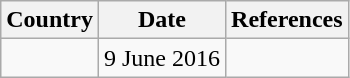<table class="wikitable" style="text-align:center">
<tr>
<th>Country</th>
<th>Date</th>
<th>References</th>
</tr>
<tr>
<td></td>
<td>9 June 2016</td>
<td></td>
</tr>
</table>
